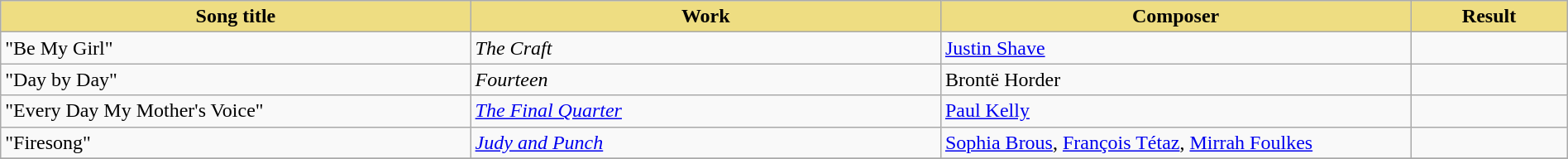<table class="wikitable" width=100%>
<tr>
<th style="width:30%;background:#EEDD82;">Song title</th>
<th style="width:30%;background:#EEDD82;">Work</th>
<th style="width:30%;background:#EEDD82;">Composer</th>
<th style="width:10%;background:#EEDD82;">Result<br></th>
</tr>
<tr>
<td>"Be My Girl"</td>
<td><em>The Craft</em></td>
<td><a href='#'>Justin Shave</a></td>
<td></td>
</tr>
<tr>
<td>"Day by Day"</td>
<td><em>Fourteen</em></td>
<td>Brontë Horder</td>
<td></td>
</tr>
<tr>
<td>"Every Day My Mother's Voice"</td>
<td><em><a href='#'>The Final Quarter</a></em></td>
<td><a href='#'>Paul Kelly</a></td>
<td></td>
</tr>
<tr>
<td>"Firesong"</td>
<td><em><a href='#'>Judy and Punch</a></em></td>
<td><a href='#'>Sophia Brous</a>, <a href='#'>François Tétaz</a>, <a href='#'>Mirrah Foulkes</a></td>
<td></td>
</tr>
<tr>
</tr>
</table>
